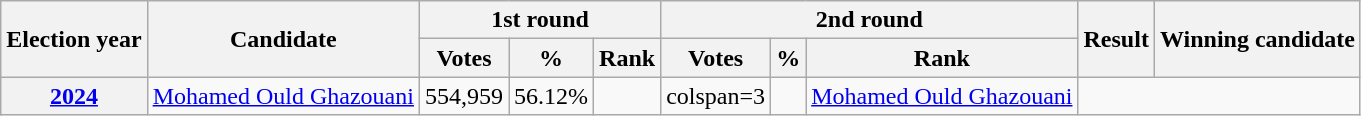<table class="wikitable" style="text-align:center;">
<tr>
<th rowspan=2>Election year</th>
<th rowspan=2>Candidate</th>
<th colspan=3>1st round</th>
<th colspan=3>2nd round</th>
<th rowspan=2>Result</th>
<th rowspan=2>Winning candidate</th>
</tr>
<tr>
<th>Votes</th>
<th>%</th>
<th>Rank</th>
<th>Votes</th>
<th>%</th>
<th>Rank</th>
</tr>
<tr>
<th><a href='#'>2024</a></th>
<td><a href='#'>Mohamed Ould Ghazouani</a></td>
<td>554,959</td>
<td>56.12%</td>
<td></td>
<td>colspan=3 </td>
<td></td>
<td><a href='#'>Mohamed Ould Ghazouani</a></td>
</tr>
</table>
